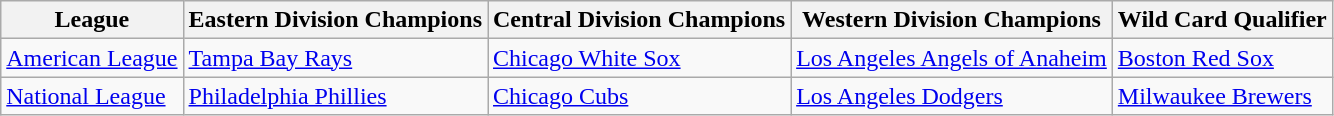<table class="wikitable">
<tr>
<th>League</th>
<th>Eastern Division Champions</th>
<th>Central Division Champions</th>
<th>Western Division Champions</th>
<th>Wild Card Qualifier</th>
</tr>
<tr>
<td><a href='#'>American League</a></td>
<td><a href='#'>Tampa Bay Rays</a></td>
<td><a href='#'>Chicago White Sox</a></td>
<td><a href='#'>Los Angeles Angels of Anaheim</a></td>
<td><a href='#'>Boston Red Sox</a></td>
</tr>
<tr>
<td><a href='#'>National League</a></td>
<td><a href='#'>Philadelphia Phillies</a></td>
<td><a href='#'>Chicago Cubs</a></td>
<td><a href='#'>Los Angeles Dodgers</a></td>
<td><a href='#'>Milwaukee Brewers</a></td>
</tr>
</table>
